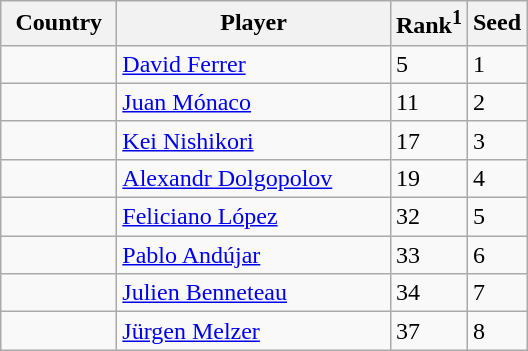<table class="sortable wikitable">
<tr>
<th width="70">Country</th>
<th width="175">Player</th>
<th>Rank<sup>1</sup></th>
<th>Seed</th>
</tr>
<tr>
<td></td>
<td><a href='#'>David Ferrer</a></td>
<td>5</td>
<td>1</td>
</tr>
<tr>
<td></td>
<td><a href='#'>Juan Mónaco</a></td>
<td>11</td>
<td>2</td>
</tr>
<tr>
<td></td>
<td><a href='#'>Kei Nishikori</a></td>
<td>17</td>
<td>3</td>
</tr>
<tr>
<td></td>
<td><a href='#'>Alexandr Dolgopolov</a></td>
<td>19</td>
<td>4</td>
</tr>
<tr>
<td></td>
<td><a href='#'>Feliciano López</a></td>
<td>32</td>
<td>5</td>
</tr>
<tr>
<td></td>
<td><a href='#'>Pablo Andújar</a></td>
<td>33</td>
<td>6</td>
</tr>
<tr>
<td></td>
<td><a href='#'>Julien Benneteau</a></td>
<td>34</td>
<td>7</td>
</tr>
<tr>
<td></td>
<td><a href='#'>Jürgen Melzer</a></td>
<td>37</td>
<td>8</td>
</tr>
</table>
